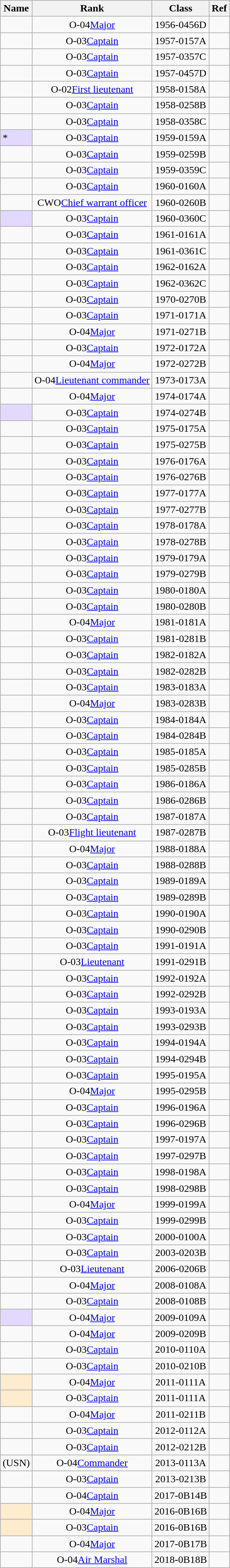<table class="wikitable sortable">
<tr>
<th>Name</th>
<th !>Rank</th>
<th !>Class</th>
<th ! class=unsortable>Ref</th>
</tr>
<tr>
<td></td>
<td align="center"><span>O-04</span><a href='#'>Major</a></td>
<td align="center"><span>1956-04</span>56D</td>
<td align="center"></td>
</tr>
<tr>
<td></td>
<td align="center"><span>O-03</span><a href='#'>Captain</a></td>
<td align="center"><span>1957-01</span>57A</td>
<td align="center"></td>
</tr>
<tr>
<td></td>
<td align="center"><span>O-03</span><a href='#'>Captain</a></td>
<td align="center"><span>1957-03</span>57C</td>
<td align="center"></td>
</tr>
<tr>
<td></td>
<td align="center"><span>O-03</span><a href='#'>Captain</a></td>
<td align="center"><span>1957-04</span>57D</td>
<td align="center"></td>
</tr>
<tr>
<td></td>
<td align="center"><span>O-02</span><a href='#'>First lieutenant</a></td>
<td align="center"><span>1958-01</span>58A</td>
<td align="center"></td>
</tr>
<tr>
<td></td>
<td align="center"><span>O-03</span><a href='#'>Captain</a></td>
<td align="center"><span>1958-02</span>58B</td>
<td align="center"></td>
</tr>
<tr>
<td></td>
<td align="center"><span>O-03</span><a href='#'>Captain</a></td>
<td align="center"><span>1958-03</span>58C</td>
<td align="center"></td>
</tr>
<tr>
<td style="background:#e3d9ff;" align="left">*</td>
<td align="center"><span>O-03</span><a href='#'>Captain</a></td>
<td align="center"><span>1959-01</span>59A</td>
<td align="center"></td>
</tr>
<tr>
<td></td>
<td align="center"><span>O-03</span><a href='#'>Captain</a></td>
<td align="center"><span>1959-02</span>59B</td>
<td align="center"></td>
</tr>
<tr>
<td></td>
<td align="center"><span>O-03</span><a href='#'>Captain</a></td>
<td align="center"><span>1959-03</span>59C</td>
<td align="center"></td>
</tr>
<tr>
<td></td>
<td align="center"><span>O-03</span><a href='#'>Captain</a></td>
<td align="center"><span>1960-01</span>60A</td>
<td align="center"></td>
</tr>
<tr>
<td></td>
<td align="center"><span>CWO</span><a href='#'>Chief warrant officer</a></td>
<td align="center"><span>1960-02</span>60B</td>
<td align="center"></td>
</tr>
<tr>
<td style="background:#e3d9ff;" align="left"></td>
<td align="center"><span>O-03</span><a href='#'>Captain</a></td>
<td align="center"><span>1960-03</span>60C</td>
<td align="center"></td>
</tr>
<tr>
<td></td>
<td align="center"><span>O-03</span><a href='#'>Captain</a></td>
<td align="center"><span>1961-01</span>61A</td>
<td align="center"></td>
</tr>
<tr>
<td></td>
<td align="center"><span>O-03</span><a href='#'>Captain</a></td>
<td align="center"><span>1961-03</span>61C</td>
<td align="center"></td>
</tr>
<tr>
<td></td>
<td align="center"><span>O-03</span><a href='#'>Captain</a></td>
<td align="center"><span>1962-01</span>62A</td>
<td align="center"></td>
</tr>
<tr>
<td></td>
<td align="center"><span>O-03</span><a href='#'>Captain</a></td>
<td align="center"><span>1962-03</span>62C</td>
<td align="center"></td>
</tr>
<tr>
<td></td>
<td align="center"><span>O-03</span><a href='#'>Captain</a></td>
<td align="center"><span>1970-02</span>70B</td>
<td align="center"></td>
</tr>
<tr>
<td></td>
<td align="center"><span>O-03</span><a href='#'>Captain</a></td>
<td align="center"><span>1971-01</span>71A</td>
<td align="center"></td>
</tr>
<tr>
<td></td>
<td align="center"><span>O-04</span><a href='#'>Major</a></td>
<td align="center"><span>1971-02</span>71B</td>
<td align="center"></td>
</tr>
<tr>
<td></td>
<td align="center"><span>O-03</span><a href='#'>Captain</a></td>
<td align="center"><span>1972-01</span>72A</td>
<td align="center"></td>
</tr>
<tr>
<td></td>
<td align="center"><span>O-04</span><a href='#'>Major</a></td>
<td align="center"><span>1972-02</span>72B</td>
<td align="center"></td>
</tr>
<tr>
<td></td>
<td align="center"><span>O-04</span><a href='#'>Lieutenant commander</a></td>
<td align="center"><span>1973-01</span>73A</td>
<td align="center"></td>
</tr>
<tr>
<td></td>
<td align="center"><span>O-04</span><a href='#'>Major</a></td>
<td align="center"><span>1974-01</span>74A</td>
<td align="center"></td>
</tr>
<tr>
<td style="background:#e3d9ff;" align="left"></td>
<td align="center"><span>O-03</span><a href='#'>Captain</a></td>
<td align="center"><span>1974-02</span>74B</td>
<td align="center"></td>
</tr>
<tr>
<td></td>
<td align="center"><span>O-03</span><a href='#'>Captain</a></td>
<td align="center"><span>1975-01</span>75A</td>
<td align="center"></td>
</tr>
<tr>
<td></td>
<td align="center"><span>O-03</span><a href='#'>Captain</a></td>
<td align="center"><span>1975-02</span>75B</td>
<td align="center"></td>
</tr>
<tr>
<td></td>
<td align="center"><span>O-03</span><a href='#'>Captain</a></td>
<td align="center"><span>1976-01</span>76A</td>
<td align="center"></td>
</tr>
<tr>
<td></td>
<td align="center"><span>O-03</span><a href='#'>Captain</a></td>
<td align="center"><span>1976-02</span>76B</td>
<td align="center"></td>
</tr>
<tr>
<td></td>
<td align="center"><span>O-03</span><a href='#'>Captain</a></td>
<td align="center"><span>1977-01</span>77A</td>
<td align="center"></td>
</tr>
<tr>
<td></td>
<td align="center"><span>O-03</span><a href='#'>Captain</a></td>
<td align="center"><span>1977-02</span>77B</td>
<td align="center"></td>
</tr>
<tr>
<td></td>
<td align="center"><span>O-03</span><a href='#'>Captain</a></td>
<td align="center"><span>1978-01</span>78A</td>
<td align="center"></td>
</tr>
<tr>
<td></td>
<td align="center"><span>O-03</span><a href='#'>Captain</a></td>
<td align="center"><span>1978-02</span>78B</td>
<td align="center"></td>
</tr>
<tr>
<td></td>
<td align="center"><span>O-03</span><a href='#'>Captain</a></td>
<td align="center"><span>1979-01</span>79A</td>
<td align="center"></td>
</tr>
<tr>
<td></td>
<td align="center"><span>O-03</span><a href='#'>Captain</a></td>
<td align="center"><span>1979-02</span>79B</td>
<td align="center"></td>
</tr>
<tr>
<td></td>
<td align="center"><span>O-03</span><a href='#'>Captain</a></td>
<td align="center"><span>1980-01</span>80A</td>
<td align="center"></td>
</tr>
<tr>
<td></td>
<td align="center"><span>O-03</span><a href='#'>Captain</a></td>
<td align="center"><span>1980-02</span>80B</td>
<td align="center"></td>
</tr>
<tr>
<td></td>
<td align="center"><span>O-04</span><a href='#'>Major</a></td>
<td align="center"><span>1981-01</span>81A</td>
<td align="center"></td>
</tr>
<tr>
<td></td>
<td align="center"><span>O-03</span><a href='#'>Captain</a></td>
<td align="center"><span>1981-02</span>81B</td>
<td align="center"></td>
</tr>
<tr>
<td></td>
<td align="center"><span>O-03</span><a href='#'>Captain</a></td>
<td align="center"><span>1982-01</span>82A</td>
<td align="center"></td>
</tr>
<tr>
<td></td>
<td align="center"><span>O-03</span><a href='#'>Captain</a></td>
<td align="center"><span>1982-02</span>82B</td>
<td align="center"></td>
</tr>
<tr>
<td></td>
<td align="center"><span>O-03</span><a href='#'>Captain</a></td>
<td align="center"><span>1983-01</span>83A</td>
<td align="center"></td>
</tr>
<tr>
<td></td>
<td align="center"><span>O-04</span><a href='#'>Major</a></td>
<td align="center"><span>1983-02</span>83B</td>
<td align="center"></td>
</tr>
<tr>
<td></td>
<td align="center"><span>O-03</span><a href='#'>Captain</a></td>
<td align="center"><span>1984-01</span>84A</td>
<td align="center"></td>
</tr>
<tr>
<td></td>
<td align="center"><span>O-03</span><a href='#'>Captain</a></td>
<td align="center"><span>1984-02</span>84B</td>
<td align="center"></td>
</tr>
<tr>
<td></td>
<td align="center"><span>O-03</span><a href='#'>Captain</a></td>
<td align="center"><span>1985-01</span>85A</td>
<td align="center"></td>
</tr>
<tr>
<td></td>
<td align="center"><span>O-03</span><a href='#'>Captain</a></td>
<td align="center"><span>1985-02</span>85B</td>
<td align="center"></td>
</tr>
<tr>
<td></td>
<td align="center"><span>O-03</span><a href='#'>Captain</a></td>
<td align="center"><span>1986-01</span>86A</td>
<td align="center"></td>
</tr>
<tr>
<td></td>
<td align="center"><span>O-03</span><a href='#'>Captain</a></td>
<td align="center"><span>1986-02</span>86B</td>
<td align="center"></td>
</tr>
<tr>
<td></td>
<td align="center"><span>O-03</span><a href='#'>Captain</a></td>
<td align="center"><span>1987-01</span>87A</td>
<td align="center"></td>
</tr>
<tr>
<td></td>
<td align="center"><span>O-03</span><a href='#'>Flight lieutenant</a></td>
<td align="center"><span>1987-02</span>87B</td>
<td align="center"></td>
</tr>
<tr>
<td></td>
<td align="center"><span>O-04</span><a href='#'>Major</a></td>
<td align="center"><span>1988-01</span>88A</td>
<td align="center"></td>
</tr>
<tr>
<td></td>
<td align="center"><span>O-03</span><a href='#'>Captain</a></td>
<td align="center"><span>1988-02</span>88B</td>
<td align="center"></td>
</tr>
<tr>
<td></td>
<td align="center"><span>O-03</span><a href='#'>Captain</a></td>
<td align="center"><span>1989-01</span>89A</td>
<td align="center"></td>
</tr>
<tr>
<td></td>
<td align="center"><span>O-03</span><a href='#'>Captain</a></td>
<td align="center"><span>1989-02</span>89B</td>
<td align="center"></td>
</tr>
<tr>
<td></td>
<td align="center"><span>O-03</span><a href='#'>Captain</a></td>
<td align="center"><span>1990-01</span>90A</td>
<td align="center"></td>
</tr>
<tr>
<td></td>
<td align="center"><span>O-03</span><a href='#'>Captain</a></td>
<td align="center"><span>1990-02</span>90B</td>
<td align="center"></td>
</tr>
<tr>
<td></td>
<td align="center"><span>O-03</span><a href='#'>Captain</a></td>
<td align="center"><span>1991-01</span>91A</td>
<td align="center"></td>
</tr>
<tr>
<td></td>
<td align="center"><span>O-03</span><a href='#'>Lieutenant</a></td>
<td align="center"><span>1991-02</span>91B</td>
<td align="center"></td>
</tr>
<tr>
<td></td>
<td align="center"><span>O-03</span><a href='#'>Captain</a></td>
<td align="center"><span>1992-01</span>92A</td>
<td align="center"></td>
</tr>
<tr>
<td></td>
<td align="center"><span>O-03</span><a href='#'>Captain</a></td>
<td align="center"><span>1992-02</span>92B</td>
<td align="center"></td>
</tr>
<tr>
<td></td>
<td align="center"><span>O-03</span><a href='#'>Captain</a></td>
<td align="center"><span>1993-01</span>93A</td>
<td align="center"></td>
</tr>
<tr>
<td></td>
<td align="center"><span>O-03</span><a href='#'>Captain</a></td>
<td align="center"><span>1993-02</span>93B</td>
<td align="center"></td>
</tr>
<tr>
<td></td>
<td align="center"><span>O-03</span><a href='#'>Captain</a></td>
<td align="center"><span>1994-01</span>94A</td>
<td align="center"></td>
</tr>
<tr>
<td></td>
<td align="center"><span>O-03</span><a href='#'>Captain</a></td>
<td align="center"><span>1994-02</span>94B</td>
<td align="center"></td>
</tr>
<tr>
<td></td>
<td align="center"><span>O-03</span><a href='#'>Captain</a></td>
<td align="center"><span>1995-01</span>95A</td>
<td align="center"></td>
</tr>
<tr>
<td></td>
<td align="center"><span>O-04</span><a href='#'>Major</a></td>
<td align="center"><span>1995-02</span>95B</td>
<td align="center"></td>
</tr>
<tr>
<td></td>
<td align="center"><span>O-03</span><a href='#'>Captain</a></td>
<td align="center"><span>1996-01</span>96A</td>
<td align="center"></td>
</tr>
<tr>
<td></td>
<td align="center"><span>O-03</span><a href='#'>Captain</a></td>
<td align="center"><span>1996-02</span>96B</td>
<td align="center"></td>
</tr>
<tr>
<td></td>
<td align="center"><span>O-03</span><a href='#'>Captain</a></td>
<td align="center"><span>1997-01</span>97A</td>
<td align="center"></td>
</tr>
<tr>
<td></td>
<td align="center"><span>O-03</span><a href='#'>Captain</a></td>
<td align="center"><span>1997-02</span>97B</td>
<td align="center"></td>
</tr>
<tr>
<td></td>
<td align="center"><span>O-03</span><a href='#'>Captain</a></td>
<td align="center"><span>1998-01</span>98A</td>
<td align="center"></td>
</tr>
<tr>
<td></td>
<td align="center"><span>O-03</span><a href='#'>Captain</a></td>
<td align="center"><span>1998-02</span>98B</td>
<td align="center"></td>
</tr>
<tr>
<td></td>
<td align="center"><span>O-04</span><a href='#'>Major</a></td>
<td align="center"><span>1999-01</span>99A</td>
<td align="center"></td>
</tr>
<tr>
<td></td>
<td align="center"><span>O-03</span><a href='#'>Captain</a></td>
<td align="center"><span>1999-02</span>99B</td>
<td align="center"></td>
</tr>
<tr>
<td></td>
<td align="center"><span>O-03</span><a href='#'>Captain</a></td>
<td align="center"><span>2000-01</span>00A</td>
<td align="center"></td>
</tr>
<tr>
<td></td>
<td align="center"><span>O-03</span><a href='#'>Captain</a></td>
<td align="center"><span>2003-02</span>03B</td>
<td align="center"></td>
</tr>
<tr>
<td></td>
<td align="center"><span>O-03</span><a href='#'>Lieutenant</a></td>
<td align="center"><span>2006-02</span>06B</td>
<td align="center"></td>
</tr>
<tr>
<td></td>
<td align="center"><span>O-04</span><a href='#'>Major</a></td>
<td align="center"><span>2008-01</span>08A</td>
<td align="center"></td>
</tr>
<tr>
<td></td>
<td align="center"><span>O-03</span><a href='#'>Captain</a></td>
<td align="center"><span>2008-01</span>08B</td>
<td align="center"></td>
</tr>
<tr>
<td style="background:#e3d9ff;" align="left"></td>
<td align="center"><span>O-04</span><a href='#'>Major</a></td>
<td align="center"><span>2009-01</span>09A</td>
<td align="center"></td>
</tr>
<tr>
<td></td>
<td align="center"><span>O-04</span><a href='#'>Major</a></td>
<td align="center"><span>2009-02</span>09B</td>
<td align="center"></td>
</tr>
<tr>
<td></td>
<td align="center"><span>O-03</span><a href='#'>Captain</a></td>
<td align="center"><span>2010-01</span>10A</td>
<td align="center"></td>
</tr>
<tr>
<td></td>
<td align="center"><span>O-03</span><a href='#'>Captain</a></td>
<td align="center"><span>2010-02</span>10B</td>
<td align="center"></td>
</tr>
<tr>
<td style="background:#FFEBCD;" align="left"></td>
<td align="center"><span>O-04</span><a href='#'>Major</a></td>
<td align="center"><span>2011-01</span>11A</td>
<td align="center"></td>
</tr>
<tr>
<td style="background:#FFEBCD;" align="left"></td>
<td align="center"><span>O-03</span><a href='#'>Captain</a></td>
<td align="center"><span>2011-01</span>11A</td>
<td align="center"></td>
</tr>
<tr>
<td></td>
<td align="center"><span>O-04</span><a href='#'>Major</a></td>
<td align="center"><span>2011-02</span>11B</td>
<td align="center"></td>
</tr>
<tr>
<td></td>
<td align="center"><span>O-03</span><a href='#'>Captain</a></td>
<td align="center"><span>2012-01</span>12A</td>
<td align="center"></td>
</tr>
<tr>
<td></td>
<td align="center"><span>O-03</span><a href='#'>Captain</a></td>
<td align="center"><span>2012-02</span>12B</td>
<td align="center"></td>
</tr>
<tr>
<td> (USN)</td>
<td align="center"><span>O-04</span><a href='#'>Commander</a></td>
<td align="center"><span>2013-01</span>13A</td>
<td align="center"></td>
</tr>
<tr>
<td></td>
<td align="center"><span>O-03</span><a href='#'>Captain</a></td>
<td align="center"><span>2013-02</span>13B</td>
<td align="center"></td>
</tr>
<tr>
<td></td>
<td align="center"><span>O-04</span><a href='#'>Captain</a></td>
<td align="center"><span>2017-0B</span>14B</td>
<td align="center"></td>
</tr>
<tr>
<td style="background:#FFEBCD;" align="left"></td>
<td align="center"><span>O-04</span><a href='#'>Major</a></td>
<td align="center"><span>2016-0B</span>16B</td>
<td align="center"></td>
</tr>
<tr>
<td style="background:#FFEBCD;" align="left"></td>
<td align="center"><span>O-03</span><a href='#'>Captain</a></td>
<td align="center"><span>2016-0B</span>16B</td>
<td align="center"></td>
</tr>
<tr>
<td></td>
<td align="center"><span>O-04</span><a href='#'>Major</a></td>
<td align="center"><span>2017-0B</span>17B</td>
<td align="center"></td>
</tr>
<tr>
<td></td>
<td align="center"><span>O-04</span><a href='#'>Air Marshal</a></td>
<td align="center"><span>2018-0B</span>18B</td>
<td align="center"></td>
</tr>
</table>
